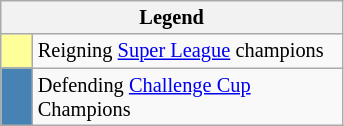<table class="wikitable" style="font-size: 85%">
<tr>
<th colspan=2>Legend</th>
</tr>
<tr>
<td style="background:#ff9; width:15px;"> </td>
<td>Reigning <a href='#'>Super League</a> champions</td>
</tr>
<tr>
<td style="background:#4682b4; width:15px;"> </td>
<td style="width:200px;">Defending <a href='#'>Challenge Cup</a> Champions</td>
</tr>
</table>
